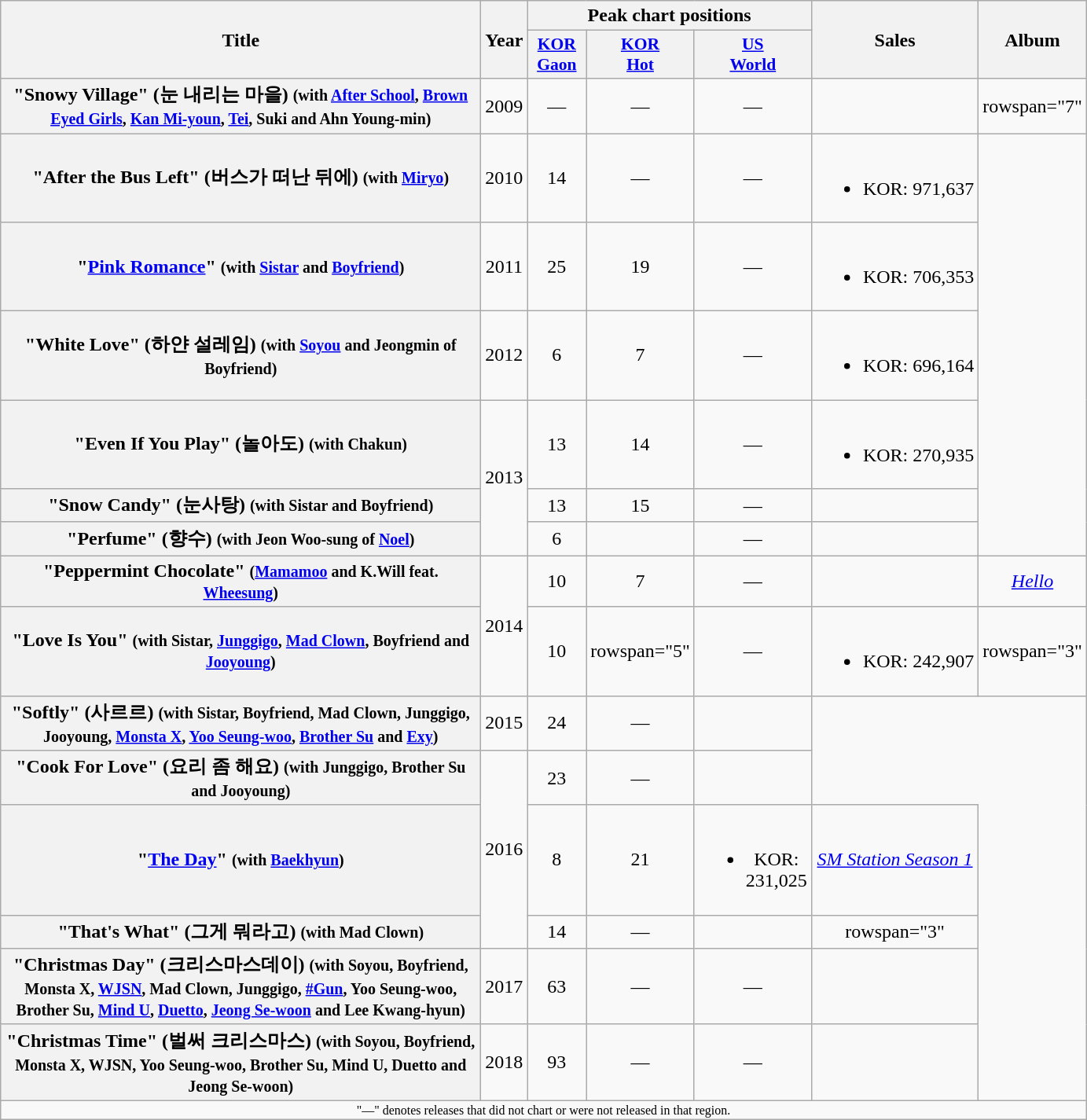<table class="wikitable plainrowheaders" style="text-align:center;">
<tr>
<th scope="col" rowspan="2" style="width:25em;">Title</th>
<th scope="col" rowspan="2" style="width:2em;">Year</th>
<th scope="col" colspan="3">Peak chart positions</th>
<th scope="col" rowspan="2">Sales</th>
<th scope="col" rowspan="2">Album</th>
</tr>
<tr>
<th scope="col" style="width:3em;font-size:90%;"><a href='#'>KOR<br>Gaon</a><br></th>
<th scope="col" style="width:3em;font-size:90%;"><a href='#'>KOR<br>Hot</a><br></th>
<th scope="col" style="width:3em;font-size:90%;"><a href='#'>US<br>World</a><br></th>
</tr>
<tr>
<th scope="row">"Snowy Village" (눈 내리는 마을) <small>(with <a href='#'>After School</a>, <a href='#'>Brown Eyed Girls</a>, <a href='#'>Kan Mi-youn</a>, <a href='#'>Tei</a>, Suki and Ahn Young-min)</small></th>
<td>2009</td>
<td>—</td>
<td>—</td>
<td>—</td>
<td></td>
<td>rowspan="7" </td>
</tr>
<tr>
<th scope="row">"After the Bus Left" (버스가 떠난 뒤에) <small>(with <a href='#'>Miryo</a>)</small></th>
<td>2010</td>
<td>14</td>
<td>—</td>
<td>—</td>
<td><br><ul><li>KOR: 971,637</li></ul></td>
</tr>
<tr>
<th scope="row">"<a href='#'>Pink Romance</a>" <small>(with <a href='#'>Sistar</a> and <a href='#'>Boyfriend</a>)</small></th>
<td>2011</td>
<td>25</td>
<td>19</td>
<td>—</td>
<td><br><ul><li>KOR: 706,353</li></ul></td>
</tr>
<tr>
<th scope="row">"White Love" (하얀 설레임) <small>(with <a href='#'>Soyou</a> and Jeongmin of Boyfriend)</small></th>
<td>2012</td>
<td>6</td>
<td>7</td>
<td>—</td>
<td><br><ul><li>KOR: 696,164</li></ul></td>
</tr>
<tr>
<th scope="row">"Even If You Play" (놀아도) <small>(with Chakun)</small></th>
<td rowspan="3">2013</td>
<td>13</td>
<td>14</td>
<td>—</td>
<td><br><ul><li>KOR: 270,935</li></ul></td>
</tr>
<tr>
<th scope="row">"Snow Candy" (눈사탕) <small>(with Sistar and Boyfriend)</small></th>
<td>13</td>
<td>15</td>
<td>—</td>
<td></td>
</tr>
<tr>
<th scope="row">"Perfume" (향수) <small>(with Jeon Woo-sung of <a href='#'>Noel</a>)</small></th>
<td>6</td>
<td></td>
<td>—</td>
<td></td>
</tr>
<tr>
<th scope="row">"Peppermint Chocolate" <small>(<a href='#'>Mamamoo</a> and K.Will feat. <a href='#'>Wheesung</a>)</small></th>
<td rowspan="2">2014</td>
<td>10</td>
<td>7</td>
<td>—</td>
<td></td>
<td><em><a href='#'>Hello</a></em></td>
</tr>
<tr>
<th scope="row">"Love Is You" <small>(with Sistar, <a href='#'>Junggigo</a>, <a href='#'>Mad Clown</a>, Boyfriend and <a href='#'>Jooyoung</a>)</small></th>
<td>10</td>
<td>rowspan="5" </td>
<td>—</td>
<td><br><ul><li>KOR: 242,907</li></ul></td>
<td>rowspan="3" </td>
</tr>
<tr>
<th scope="row">"Softly" (사르르) <small>(with Sistar, Boyfriend, Mad Clown, Junggigo, Jooyoung, <a href='#'>Monsta X</a>, <a href='#'>Yoo Seung-woo</a>, <a href='#'>Brother Su</a> and <a href='#'>Exy</a>)</small></th>
<td>2015</td>
<td>24</td>
<td>—</td>
<td></td>
</tr>
<tr>
<th scope="row">"Cook For Love" (요리 좀 해요) <small>(with Junggigo, Brother Su and Jooyoung)</small></th>
<td rowspan="3">2016</td>
<td>23</td>
<td>—</td>
<td></td>
</tr>
<tr>
<th scope="row">"<a href='#'>The Day</a>" <small>(with <a href='#'>Baekhyun</a>)</small></th>
<td>8</td>
<td>21</td>
<td><br><ul><li>KOR: 231,025</li></ul></td>
<td><em><a href='#'>SM Station Season 1</a></em></td>
</tr>
<tr>
<th scope="row">"That's What" (그게 뭐라고) <small>(with Mad Clown)</small></th>
<td>14</td>
<td>—</td>
<td></td>
<td>rowspan="3" </td>
</tr>
<tr>
<th scope="row">"Christmas Day" (크리스마스데이) <small>(with Soyou, Boyfriend, Monsta X, <a href='#'>WJSN</a>, Mad Clown, Junggigo, <a href='#'>#Gun</a>, Yoo Seung-woo, Brother Su, <a href='#'>Mind U</a>, <a href='#'>Duetto</a>, <a href='#'>Jeong Se-woon</a> and Lee Kwang-hyun)</small></th>
<td>2017</td>
<td>63</td>
<td>—</td>
<td>—</td>
<td></td>
</tr>
<tr>
<th scope="row">"Christmas Time" (벌써 크리스마스) <small>(with Soyou, Boyfriend, Monsta X, WJSN, Yoo Seung-woo, Brother Su, Mind U, Duetto and Jeong Se-woon)</small></th>
<td>2018</td>
<td>93</td>
<td>—</td>
<td>—</td>
<td></td>
</tr>
<tr>
<td colspan="7" style="font-size:8pt">"—" denotes releases that did not chart or were not released in that region.</td>
</tr>
</table>
